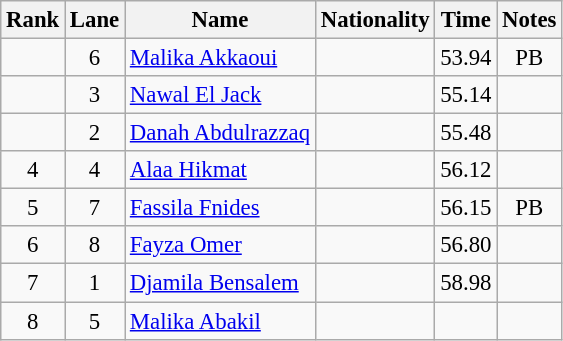<table class="wikitable sortable" style="text-align:center;font-size:95%">
<tr>
<th>Rank</th>
<th>Lane</th>
<th>Name</th>
<th>Nationality</th>
<th>Time</th>
<th>Notes</th>
</tr>
<tr>
<td></td>
<td>6</td>
<td align=left><a href='#'>Malika Akkaoui</a></td>
<td align=left></td>
<td>53.94</td>
<td>PB</td>
</tr>
<tr>
<td></td>
<td>3</td>
<td align=left><a href='#'>Nawal El Jack</a></td>
<td align=left></td>
<td>55.14</td>
<td></td>
</tr>
<tr>
<td></td>
<td>2</td>
<td align=left><a href='#'>Danah Abdulrazzaq</a></td>
<td align=left></td>
<td>55.48</td>
<td></td>
</tr>
<tr>
<td>4</td>
<td>4</td>
<td align=left><a href='#'>Alaa Hikmat</a></td>
<td align=left></td>
<td>56.12</td>
<td></td>
</tr>
<tr>
<td>5</td>
<td>7</td>
<td align=left><a href='#'>Fassila Fnides</a></td>
<td align=left></td>
<td>56.15</td>
<td>PB</td>
</tr>
<tr>
<td>6</td>
<td>8</td>
<td align=left><a href='#'>Fayza Omer</a></td>
<td align=left></td>
<td>56.80</td>
<td></td>
</tr>
<tr>
<td>7</td>
<td>1</td>
<td align=left><a href='#'>Djamila Bensalem</a></td>
<td align=left></td>
<td>58.98</td>
<td></td>
</tr>
<tr>
<td>8</td>
<td>5</td>
<td align=left><a href='#'>Malika Abakil</a></td>
<td align=left></td>
<td></td>
<td></td>
</tr>
</table>
